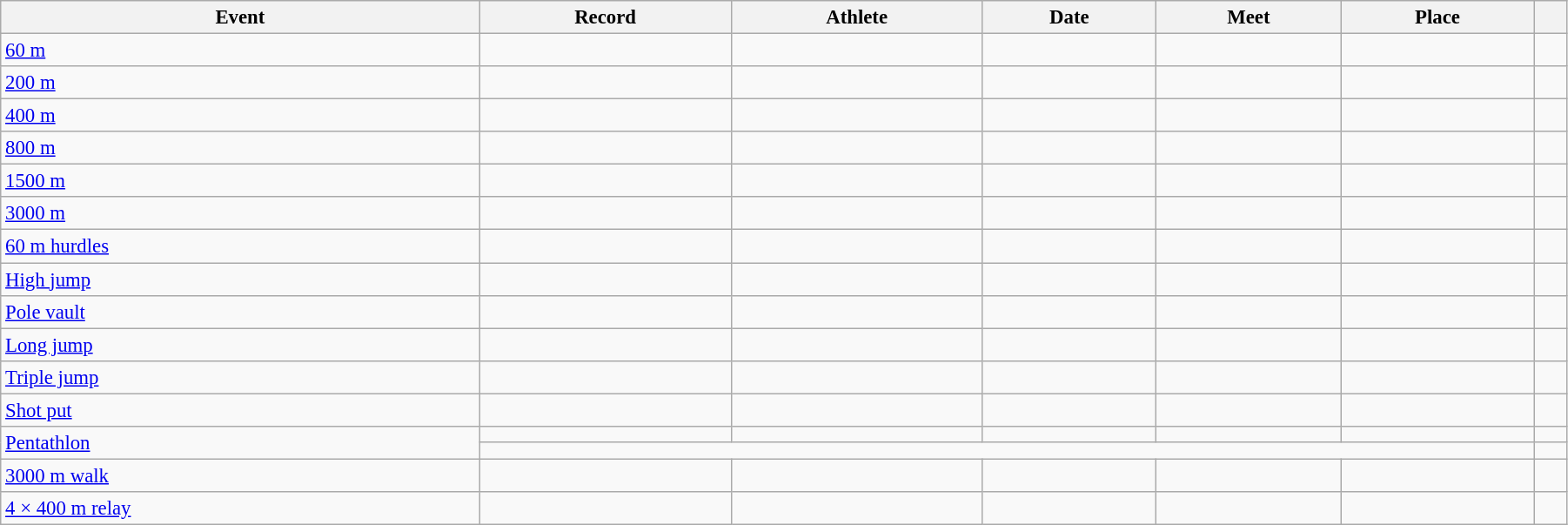<table class="wikitable" style="font-size:95%; width: 95%;">
<tr>
<th>Event</th>
<th>Record</th>
<th>Athlete</th>
<th>Date</th>
<th>Meet</th>
<th>Place</th>
<th></th>
</tr>
<tr>
<td><a href='#'>60 m</a></td>
<td></td>
<td></td>
<td></td>
<td></td>
<td></td>
<td></td>
</tr>
<tr>
<td><a href='#'>200 m</a></td>
<td></td>
<td></td>
<td></td>
<td></td>
<td></td>
<td></td>
</tr>
<tr>
<td><a href='#'>400 m</a></td>
<td></td>
<td></td>
<td></td>
<td></td>
<td></td>
<td></td>
</tr>
<tr>
<td><a href='#'>800 m</a></td>
<td></td>
<td></td>
<td></td>
<td></td>
<td></td>
<td></td>
</tr>
<tr>
<td><a href='#'>1500 m</a></td>
<td></td>
<td></td>
<td></td>
<td></td>
<td></td>
<td></td>
</tr>
<tr>
<td><a href='#'>3000 m</a></td>
<td></td>
<td></td>
<td></td>
<td></td>
<td></td>
<td></td>
</tr>
<tr>
<td><a href='#'>60 m hurdles</a></td>
<td></td>
<td></td>
<td></td>
<td></td>
<td></td>
<td></td>
</tr>
<tr>
<td><a href='#'>High jump</a></td>
<td></td>
<td></td>
<td></td>
<td></td>
<td></td>
<td></td>
</tr>
<tr>
<td><a href='#'>Pole vault</a></td>
<td></td>
<td></td>
<td></td>
<td></td>
<td></td>
<td></td>
</tr>
<tr>
<td><a href='#'>Long jump</a></td>
<td></td>
<td></td>
<td></td>
<td></td>
<td></td>
<td></td>
</tr>
<tr>
<td><a href='#'>Triple jump</a></td>
<td></td>
<td></td>
<td></td>
<td></td>
<td></td>
<td></td>
</tr>
<tr>
<td><a href='#'>Shot put</a></td>
<td></td>
<td></td>
<td></td>
<td></td>
<td></td>
<td></td>
</tr>
<tr>
<td rowspan=2><a href='#'>Pentathlon</a></td>
<td></td>
<td></td>
<td></td>
<td></td>
<td></td>
<td></td>
</tr>
<tr>
<td colspan=5></td>
<td></td>
</tr>
<tr>
<td><a href='#'>3000 m walk</a></td>
<td></td>
<td></td>
<td></td>
<td></td>
<td></td>
<td></td>
</tr>
<tr>
<td><a href='#'>4 × 400 m relay</a></td>
<td></td>
<td></td>
<td></td>
<td></td>
<td></td>
<td></td>
</tr>
</table>
